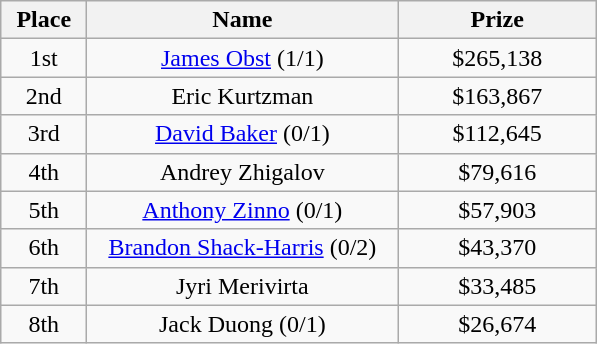<table class="wikitable">
<tr>
<th width="50">Place</th>
<th width="200">Name</th>
<th width="125">Prize</th>
</tr>
<tr>
<td align = "center">1st</td>
<td align = "center"><a href='#'>James Obst</a> (1/1)</td>
<td align = "center">$265,138</td>
</tr>
<tr>
<td align = "center">2nd</td>
<td align = "center">Eric Kurtzman</td>
<td align = "center">$163,867</td>
</tr>
<tr>
<td align = "center">3rd</td>
<td align = "center"><a href='#'>David Baker</a> (0/1)</td>
<td align = "center">$112,645</td>
</tr>
<tr>
<td align = "center">4th</td>
<td align = "center">Andrey Zhigalov</td>
<td align = "center">$79,616</td>
</tr>
<tr>
<td align = "center">5th</td>
<td align = "center"><a href='#'>Anthony Zinno</a> (0/1)</td>
<td align = "center">$57,903</td>
</tr>
<tr>
<td align = "center">6th</td>
<td align = "center"><a href='#'>Brandon Shack-Harris</a> (0/2)</td>
<td align = "center">$43,370</td>
</tr>
<tr>
<td align = "center">7th</td>
<td align = "center">Jyri Merivirta</td>
<td align = "center">$33,485</td>
</tr>
<tr>
<td align = "center">8th</td>
<td align = "center">Jack Duong (0/1)</td>
<td align = "center">$26,674</td>
</tr>
</table>
